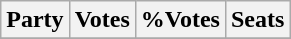<table class="wikitable">
<tr>
<th>Party</th>
<th>Votes</th>
<th>%Votes</th>
<th>Seats</th>
</tr>
<tr>
</tr>
</table>
